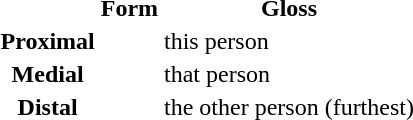<table>
<tr>
<th></th>
<th>Form</th>
<th>Gloss</th>
</tr>
<tr>
<th>Proximal</th>
<td></td>
<td>this person</td>
</tr>
<tr>
<th>Medial</th>
<td></td>
<td>that person</td>
</tr>
<tr>
<th>Distal</th>
<td></td>
<td>the other person (furthest)</td>
</tr>
</table>
